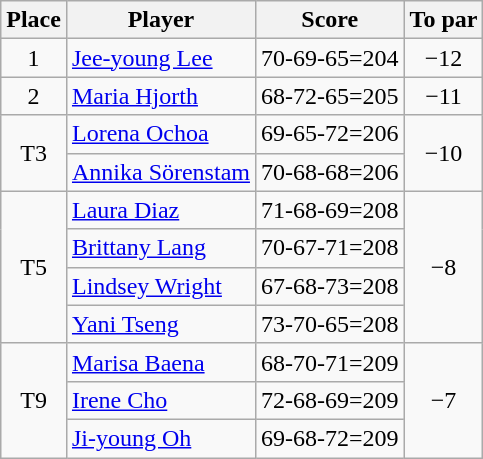<table class="wikitable">
<tr>
<th>Place</th>
<th>Player</th>
<th>Score</th>
<th>To par</th>
</tr>
<tr>
<td align=center>1</td>
<td> <a href='#'>Jee-young Lee</a></td>
<td align=center>70-69-65=204</td>
<td align=center>−12</td>
</tr>
<tr>
<td align=center>2</td>
<td> <a href='#'>Maria Hjorth</a></td>
<td align=center>68-72-65=205</td>
<td align=center>−11</td>
</tr>
<tr>
<td rowspan=2 align=center>T3</td>
<td> <a href='#'>Lorena Ochoa</a></td>
<td align=center>69-65-72=206</td>
<td rowspan=2 align=center>−10</td>
</tr>
<tr>
<td> <a href='#'>Annika Sörenstam</a></td>
<td align=center>70-68-68=206</td>
</tr>
<tr>
<td rowspan=4 align=center>T5</td>
<td> <a href='#'>Laura Diaz</a></td>
<td align=center>71-68-69=208</td>
<td rowspan=4 align=center>−8</td>
</tr>
<tr>
<td> <a href='#'>Brittany Lang</a></td>
<td align=center>70-67-71=208</td>
</tr>
<tr>
<td> <a href='#'>Lindsey Wright</a></td>
<td align=center>67-68-73=208</td>
</tr>
<tr>
<td> <a href='#'>Yani Tseng</a></td>
<td align=center>73-70-65=208</td>
</tr>
<tr>
<td rowspan=3 align=center>T9</td>
<td> <a href='#'>Marisa Baena</a></td>
<td align=center>68-70-71=209</td>
<td rowspan=3 align=center>−7</td>
</tr>
<tr>
<td> <a href='#'>Irene Cho</a></td>
<td align=center>72-68-69=209</td>
</tr>
<tr>
<td> <a href='#'>Ji-young Oh</a></td>
<td align=center>69-68-72=209</td>
</tr>
</table>
